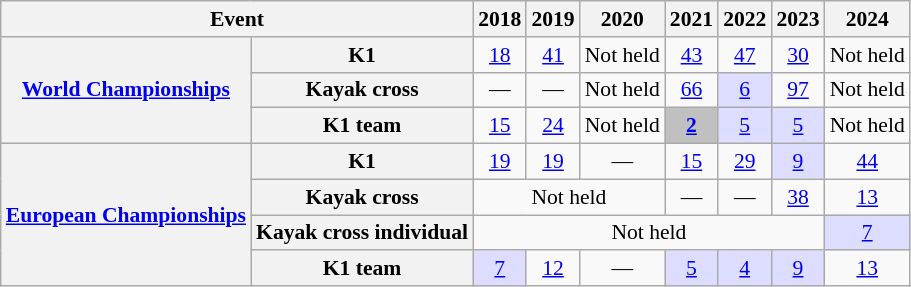<table class="wikitable plainrowheaders" style=font-size:90%>
<tr>
<th scope="col" colspan=2>Event</th>
<th scope="col">2018</th>
<th scope="col">2019</th>
<th scope="col">2020</th>
<th scope="col">2021</th>
<th scope="col">2022</th>
<th scope="col">2023</th>
<th scope="col">2024</th>
</tr>
<tr style="text-align:center;">
<th scope="row" rowspan=3><a href='#'>World Championships</a></th>
<th scope="row">K1</th>
<td><a href='#'>18</a></td>
<td><a href='#'>41</a></td>
<td>Not held</td>
<td><a href='#'>43</a></td>
<td><a href='#'>47</a></td>
<td><a href='#'>30</a></td>
<td>Not held</td>
</tr>
<tr style="text-align:center;">
<th scope="row">Kayak cross</th>
<td>—</td>
<td>—</td>
<td>Not held</td>
<td><a href='#'>66</a></td>
<td style="background:#ddf;"><a href='#'>6</a></td>
<td><a href='#'>97</a></td>
<td>Not held</td>
</tr>
<tr style="text-align:center;">
<th scope="row">K1 team</th>
<td><a href='#'>15</a></td>
<td><a href='#'>24</a></td>
<td>Not held</td>
<td style="background:silver;"><a href='#'><strong>2</strong></a></td>
<td style="background:#ddf;"><a href='#'>5</a></td>
<td style="background:#ddf;"><a href='#'>5</a></td>
<td>Not held</td>
</tr>
<tr style="text-align:center;">
<th scope="row" rowspan=4><a href='#'>European Championships</a></th>
<th scope="row">K1</th>
<td><a href='#'>19</a></td>
<td><a href='#'>19</a></td>
<td>—</td>
<td><a href='#'>15</a></td>
<td><a href='#'>29</a></td>
<td style="background:#ddf;"><a href='#'>9</a></td>
<td><a href='#'>44</a></td>
</tr>
<tr style="text-align:center;">
<th scope="row">Kayak cross</th>
<td colspan=3>Not held</td>
<td>—</td>
<td>—</td>
<td><a href='#'>38</a></td>
<td><a href='#'>13</a></td>
</tr>
<tr style="text-align:center;">
<th scope="row">Kayak cross individual</th>
<td colspan=6>Not held</td>
<td style="background:#ddf;"><a href='#'>7</a></td>
</tr>
<tr style="text-align:center;">
<th scope="row">K1 team</th>
<td style="background:#ddf;"><a href='#'>7</a></td>
<td><a href='#'>12</a></td>
<td>—</td>
<td style="background:#ddf;"><a href='#'>5</a></td>
<td style="background:#ddf;"><a href='#'>4</a></td>
<td style="background:#ddf;"><a href='#'>9</a></td>
<td><a href='#'>13</a></td>
</tr>
</table>
